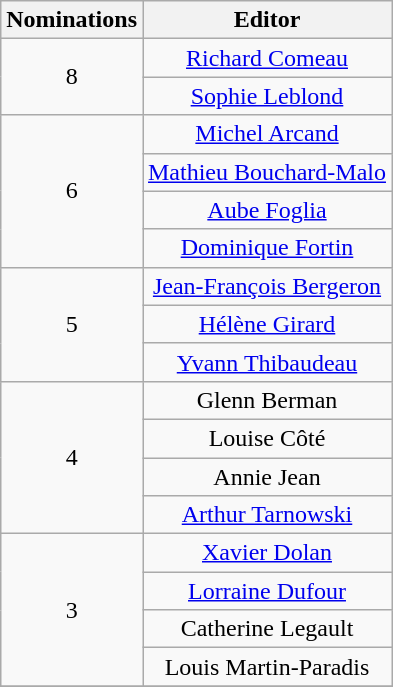<table class="wikitable" style="text-align:center;">
<tr>
<th scope="col" width="10">Nominations</th>
<th scope="col" align="center">Editor</th>
</tr>
<tr>
<td rowspan="2" style="text-align:center;">8</td>
<td><a href='#'>Richard Comeau</a></td>
</tr>
<tr>
<td><a href='#'>Sophie Leblond</a></td>
</tr>
<tr>
<td rowspan="4" style="text-align:center;">6</td>
<td><a href='#'>Michel Arcand</a></td>
</tr>
<tr>
<td><a href='#'>Mathieu Bouchard-Malo</a></td>
</tr>
<tr>
<td><a href='#'>Aube Foglia</a></td>
</tr>
<tr>
<td><a href='#'>Dominique Fortin</a></td>
</tr>
<tr>
<td rowspan="3" style="text-align:center;">5</td>
<td><a href='#'>Jean-François Bergeron</a></td>
</tr>
<tr>
<td><a href='#'>Hélène Girard</a></td>
</tr>
<tr>
<td><a href='#'>Yvann Thibaudeau</a></td>
</tr>
<tr>
<td rowspan="4" style="text-align:center;">4</td>
<td>Glenn Berman</td>
</tr>
<tr>
<td>Louise Côté</td>
</tr>
<tr>
<td>Annie Jean</td>
</tr>
<tr>
<td><a href='#'>Arthur Tarnowski</a></td>
</tr>
<tr>
<td rowspan="4" style="text-align:center;">3</td>
<td><a href='#'>Xavier Dolan</a></td>
</tr>
<tr>
<td><a href='#'>Lorraine Dufour</a></td>
</tr>
<tr>
<td>Catherine Legault</td>
</tr>
<tr>
<td>Louis Martin-Paradis</td>
</tr>
<tr>
</tr>
</table>
